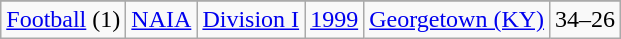<table class="wikitable">
<tr>
</tr>
<tr align="center">
<td rowspan="1"><a href='#'>Football</a> (1)</td>
<td rowspan="1"><a href='#'>NAIA</a></td>
<td rowspan="1"><a href='#'>Division I</a></td>
<td><a href='#'>1999</a></td>
<td><a href='#'>Georgetown (KY)</a></td>
<td>34–26</td>
</tr>
</table>
